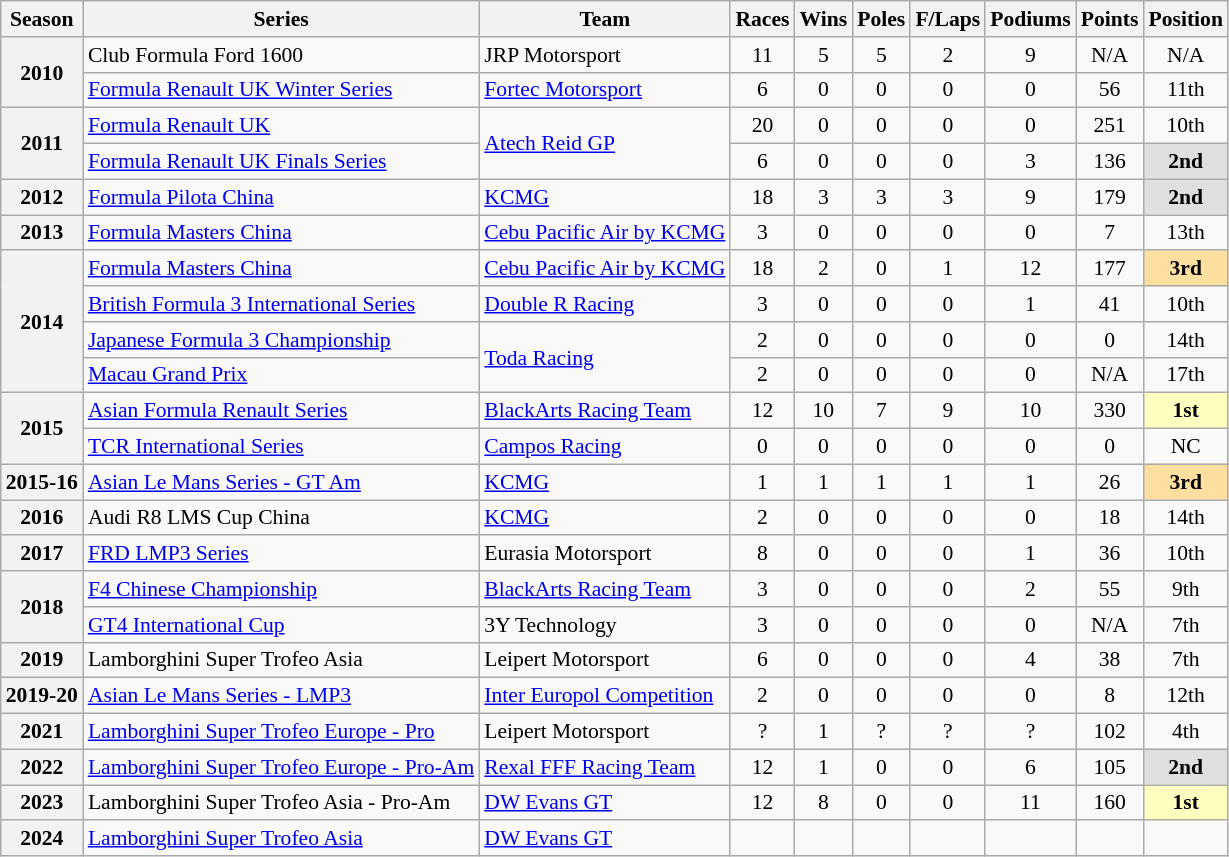<table class="wikitable" style="font-size:90%; text-align:center">
<tr>
<th>Season</th>
<th>Series</th>
<th>Team</th>
<th>Races</th>
<th>Wins</th>
<th>Poles</th>
<th>F/Laps</th>
<th>Podiums</th>
<th>Points</th>
<th>Position</th>
</tr>
<tr>
<th rowspan="2">2010</th>
<td align=left>Club Formula Ford 1600</td>
<td align=left>JRP Motorsport</td>
<td>11</td>
<td>5</td>
<td>5</td>
<td>2</td>
<td>9</td>
<td>N/A</td>
<td>N/A</td>
</tr>
<tr>
<td align=left><a href='#'>Formula Renault UK Winter Series</a></td>
<td align=left><a href='#'>Fortec Motorsport</a></td>
<td>6</td>
<td>0</td>
<td>0</td>
<td>0</td>
<td>0</td>
<td>56</td>
<td>11th</td>
</tr>
<tr>
<th rowspan=2>2011</th>
<td align=left><a href='#'>Formula Renault UK</a></td>
<td rowspan="2" align="left"><a href='#'>Atech Reid GP</a></td>
<td>20</td>
<td>0</td>
<td>0</td>
<td>0</td>
<td>0</td>
<td>251</td>
<td>10th</td>
</tr>
<tr>
<td align=left><a href='#'>Formula Renault UK Finals Series</a></td>
<td>6</td>
<td>0</td>
<td>0</td>
<td>0</td>
<td>3</td>
<td>136</td>
<td style="background:#DFDFDF;"><strong>2nd</strong></td>
</tr>
<tr>
<th>2012</th>
<td align=left><a href='#'>Formula Pilota China</a></td>
<td align=left><a href='#'>KCMG</a></td>
<td>18</td>
<td>3</td>
<td>3</td>
<td>3</td>
<td>9</td>
<td>179</td>
<td style="background:#DFDFDF;"><strong>2nd</strong></td>
</tr>
<tr>
<th>2013</th>
<td align=left><a href='#'>Formula Masters China</a></td>
<td align=left><a href='#'>Cebu Pacific Air by KCMG</a></td>
<td>3</td>
<td>0</td>
<td>0</td>
<td>0</td>
<td>0</td>
<td>7</td>
<td>13th</td>
</tr>
<tr>
<th rowspan="4">2014</th>
<td align=left><a href='#'>Formula Masters China</a></td>
<td align=left><a href='#'>Cebu Pacific Air by KCMG</a></td>
<td>18</td>
<td>2</td>
<td>0</td>
<td>1</td>
<td>12</td>
<td>177</td>
<td style="background:#FFDF9F;"><strong>3rd</strong></td>
</tr>
<tr>
<td align=left><a href='#'>British Formula 3 International Series</a></td>
<td align=left><a href='#'>Double R Racing</a></td>
<td>3</td>
<td>0</td>
<td>0</td>
<td>0</td>
<td>1</td>
<td>41</td>
<td>10th</td>
</tr>
<tr>
<td align=left><a href='#'>Japanese Formula 3 Championship</a></td>
<td rowspan="2" align=left><a href='#'>Toda Racing</a></td>
<td>2</td>
<td>0</td>
<td>0</td>
<td>0</td>
<td>0</td>
<td>0</td>
<td>14th</td>
</tr>
<tr>
<td align=left><a href='#'>Macau Grand Prix</a></td>
<td>2</td>
<td>0</td>
<td>0</td>
<td>0</td>
<td>0</td>
<td>N/A</td>
<td>17th</td>
</tr>
<tr>
<th rowspan="2">2015</th>
<td align=left><a href='#'>Asian Formula Renault Series</a></td>
<td align=left><a href='#'>BlackArts Racing Team</a></td>
<td>12</td>
<td>10</td>
<td>7</td>
<td>9</td>
<td>10</td>
<td>330</td>
<td style="background:#FFFFBF;"><strong>1st</strong></td>
</tr>
<tr>
<td align=left><a href='#'>TCR International Series</a></td>
<td align=left><a href='#'>Campos Racing</a></td>
<td>0</td>
<td>0</td>
<td>0</td>
<td>0</td>
<td>0</td>
<td>0</td>
<td>NC</td>
</tr>
<tr>
<th>2015-16</th>
<td align=left><a href='#'>Asian Le Mans Series - GT Am</a></td>
<td align=left><a href='#'>KCMG</a></td>
<td>1</td>
<td>1</td>
<td>1</td>
<td>1</td>
<td>1</td>
<td>26</td>
<td style="background:#FFDF9F;"><strong>3rd</strong></td>
</tr>
<tr>
<th>2016</th>
<td align=left>Audi R8 LMS Cup China</td>
<td align=left><a href='#'>KCMG</a></td>
<td>2</td>
<td>0</td>
<td>0</td>
<td>0</td>
<td>0</td>
<td>18</td>
<td>14th</td>
</tr>
<tr>
<th>2017</th>
<td align=left><a href='#'>FRD LMP3 Series</a></td>
<td align=left>Eurasia Motorsport</td>
<td>8</td>
<td>0</td>
<td>0</td>
<td>0</td>
<td>1</td>
<td>36</td>
<td>10th</td>
</tr>
<tr>
<th rowspan="2">2018</th>
<td align=left><a href='#'>F4 Chinese Championship</a></td>
<td align=left><a href='#'>BlackArts Racing Team</a></td>
<td>3</td>
<td>0</td>
<td>0</td>
<td>0</td>
<td>2</td>
<td>55</td>
<td>9th</td>
</tr>
<tr>
<td align=left><a href='#'>GT4 International Cup</a></td>
<td align=left>3Y Technology</td>
<td>3</td>
<td>0</td>
<td>0</td>
<td>0</td>
<td>0</td>
<td>N/A</td>
<td>7th</td>
</tr>
<tr>
<th>2019</th>
<td align=left>Lamborghini Super Trofeo Asia</td>
<td align=left>Leipert Motorsport</td>
<td>6</td>
<td>0</td>
<td>0</td>
<td>0</td>
<td>4</td>
<td>38</td>
<td>7th</td>
</tr>
<tr>
<th>2019-20</th>
<td align=left><a href='#'>Asian Le Mans Series - LMP3</a></td>
<td align=left><a href='#'>Inter Europol Competition</a></td>
<td>2</td>
<td>0</td>
<td>0</td>
<td>0</td>
<td>0</td>
<td>8</td>
<td>12th</td>
</tr>
<tr>
<th>2021</th>
<td align=left><a href='#'>Lamborghini Super Trofeo Europe - Pro</a></td>
<td align=left>Leipert Motorsport</td>
<td>?</td>
<td>1</td>
<td>?</td>
<td>?</td>
<td>?</td>
<td>102</td>
<td>4th</td>
</tr>
<tr>
<th>2022</th>
<td align=left><a href='#'>Lamborghini Super Trofeo Europe - Pro-Am</a></td>
<td align=left><a href='#'>Rexal FFF Racing Team</a></td>
<td>12</td>
<td>1</td>
<td>0</td>
<td>0</td>
<td>6</td>
<td>105</td>
<td style="background:#DFDFDF;"><strong>2nd</strong></td>
</tr>
<tr>
<th>2023</th>
<td align=left>Lamborghini Super Trofeo Asia - Pro-Am</td>
<td align=left><a href='#'>DW Evans GT</a></td>
<td>12</td>
<td>8</td>
<td>0</td>
<td>0</td>
<td>11</td>
<td>160</td>
<td style=background:#ffffbf><strong>1st</strong></td>
</tr>
<tr>
<th>2024</th>
<td align=left><a href='#'>Lamborghini Super Trofeo Asia</a></td>
<td align=left><a href='#'>DW Evans GT</a></td>
<td></td>
<td></td>
<td></td>
<td></td>
<td></td>
<td></td>
<td></td>
</tr>
</table>
